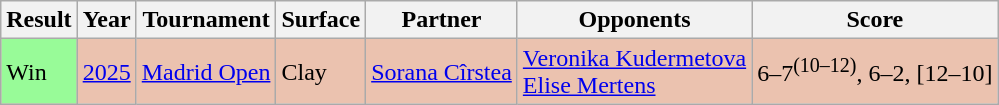<table class="wikitable">
<tr>
<th>Result</th>
<th>Year</th>
<th>Tournament</th>
<th>Surface</th>
<th>Partner</th>
<th>Opponents</th>
<th>Score</th>
</tr>
<tr style="background:#ebc2af;">
<td bgcolor=98fb98>Win</td>
<td><a href='#'>2025</a></td>
<td><a href='#'>Madrid Open</a></td>
<td>Clay</td>
<td> <a href='#'>Sorana Cîrstea</a></td>
<td> <a href='#'>Veronika Kudermetova</a> <br>  <a href='#'>Elise Mertens</a></td>
<td>6–7<sup>(10–12)</sup>, 6–2, [12–10]</td>
</tr>
</table>
